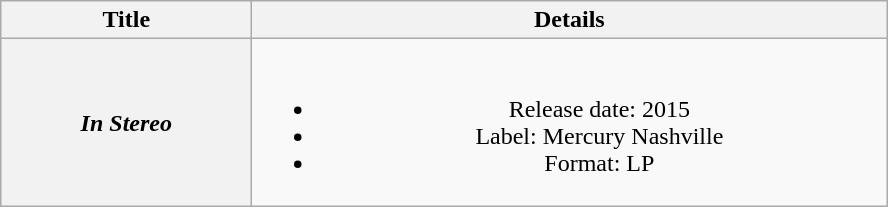<table class="wikitable plainrowheaders" style="text-align:center;">
<tr>
<th style="width:10em;">Title</th>
<th style="width:26em;">Details</th>
</tr>
<tr>
<th scope="row"><em>In Stereo</em></th>
<td><br><ul><li>Release date: 2015 </li><li>Label: Mercury Nashville</li><li>Format: LP</li></ul></td>
</tr>
</table>
